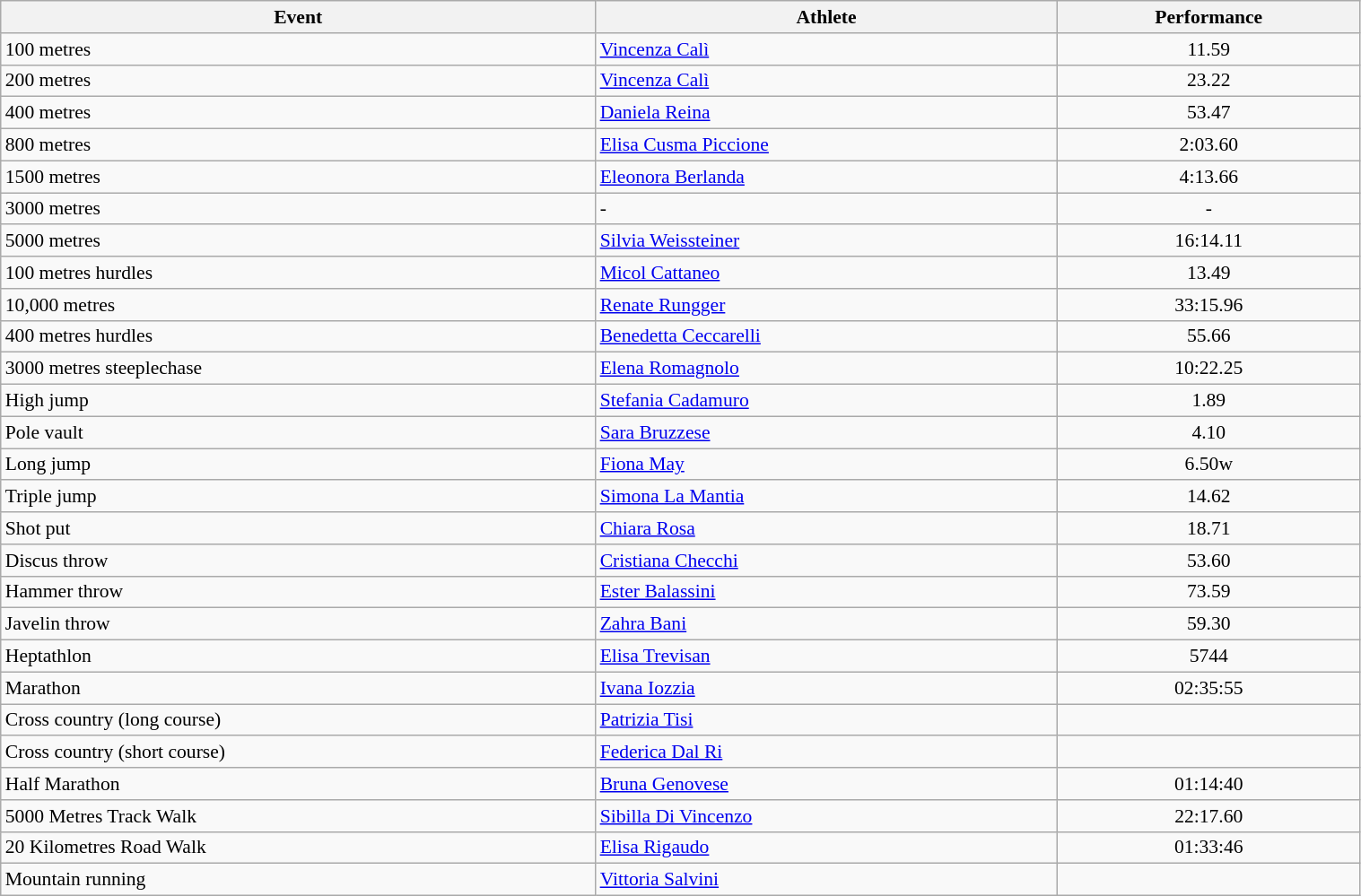<table class="wikitable" width=80% style="font-size:90%; text-align:left;">
<tr>
<th>Event</th>
<th>Athlete</th>
<th>Performance</th>
</tr>
<tr>
<td>100 metres</td>
<td><a href='#'>Vincenza Calì</a></td>
<td align=center>11.59</td>
</tr>
<tr>
<td>200 metres</td>
<td><a href='#'>Vincenza Calì</a></td>
<td align=center>23.22</td>
</tr>
<tr>
<td>400 metres</td>
<td><a href='#'>Daniela Reina</a></td>
<td align=center>53.47</td>
</tr>
<tr>
<td>800 metres</td>
<td><a href='#'>Elisa Cusma Piccione</a></td>
<td align=center>2:03.60</td>
</tr>
<tr>
<td>1500 metres</td>
<td><a href='#'>Eleonora Berlanda</a></td>
<td align=center>4:13.66</td>
</tr>
<tr>
<td>3000 metres</td>
<td>-</td>
<td align=center>-</td>
</tr>
<tr>
<td>5000 metres</td>
<td><a href='#'>Silvia Weissteiner</a></td>
<td align=center>16:14.11</td>
</tr>
<tr>
<td>100 metres hurdles</td>
<td><a href='#'>Micol Cattaneo</a></td>
<td align=center>13.49</td>
</tr>
<tr>
<td>10,000 metres</td>
<td><a href='#'>Renate Rungger</a></td>
<td align=center>33:15.96</td>
</tr>
<tr>
<td>400 metres hurdles</td>
<td><a href='#'>Benedetta Ceccarelli</a></td>
<td align=center>55.66</td>
</tr>
<tr>
<td>3000 metres steeplechase</td>
<td><a href='#'>Elena Romagnolo</a></td>
<td align=center>10:22.25</td>
</tr>
<tr>
<td>High jump</td>
<td><a href='#'>Stefania Cadamuro</a></td>
<td align=center>1.89</td>
</tr>
<tr>
<td>Pole vault</td>
<td><a href='#'>Sara Bruzzese</a></td>
<td align=center>4.10</td>
</tr>
<tr>
<td>Long jump</td>
<td><a href='#'>Fiona May</a></td>
<td align=center>6.50w</td>
</tr>
<tr>
<td>Triple jump</td>
<td><a href='#'>Simona La Mantia</a></td>
<td align=center>14.62</td>
</tr>
<tr>
<td>Shot put</td>
<td><a href='#'>Chiara Rosa</a></td>
<td align=center>18.71</td>
</tr>
<tr>
<td>Discus throw</td>
<td><a href='#'>Cristiana Checchi</a></td>
<td align=center>53.60</td>
</tr>
<tr>
<td>Hammer throw</td>
<td><a href='#'>Ester Balassini</a></td>
<td align=center>73.59</td>
</tr>
<tr>
<td>Javelin throw</td>
<td><a href='#'>Zahra Bani</a></td>
<td align=center>59.30</td>
</tr>
<tr>
<td>Heptathlon</td>
<td><a href='#'>Elisa Trevisan</a></td>
<td align=center>5744</td>
</tr>
<tr>
<td>Marathon</td>
<td><a href='#'>Ivana Iozzia</a></td>
<td align=center>02:35:55</td>
</tr>
<tr>
<td>Cross country (long course)</td>
<td><a href='#'>Patrizia Tisi</a></td>
<td align=center></td>
</tr>
<tr>
<td>Cross country (short course)</td>
<td><a href='#'>Federica Dal Ri</a></td>
<td align=center></td>
</tr>
<tr>
<td>Half Marathon</td>
<td><a href='#'>Bruna Genovese</a></td>
<td align=center>01:14:40</td>
</tr>
<tr>
<td>5000 Metres Track Walk</td>
<td><a href='#'>Sibilla Di Vincenzo</a></td>
<td align=center>22:17.60</td>
</tr>
<tr>
<td>20 Kilometres Road Walk</td>
<td><a href='#'>Elisa Rigaudo</a></td>
<td align=center>01:33:46</td>
</tr>
<tr>
<td>Mountain running</td>
<td><a href='#'>Vittoria Salvini</a></td>
<td align=center></td>
</tr>
</table>
